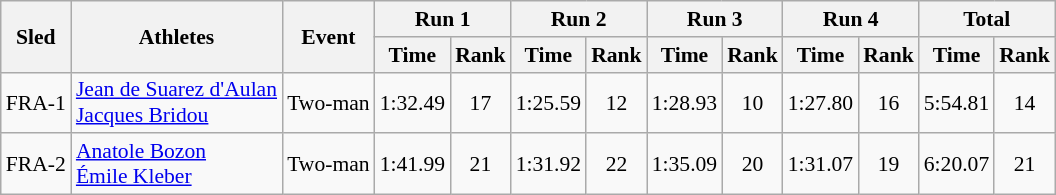<table class="wikitable" border="1" style="font-size:90%">
<tr>
<th rowspan="2">Sled</th>
<th rowspan="2">Athletes</th>
<th rowspan="2">Event</th>
<th colspan="2">Run 1</th>
<th colspan="2">Run 2</th>
<th colspan="2">Run 3</th>
<th colspan="2">Run 4</th>
<th colspan="2">Total</th>
</tr>
<tr>
<th>Time</th>
<th>Rank</th>
<th>Time</th>
<th>Rank</th>
<th>Time</th>
<th>Rank</th>
<th>Time</th>
<th>Rank</th>
<th>Time</th>
<th>Rank</th>
</tr>
<tr>
<td align="center">FRA-1</td>
<td><a href='#'>Jean de Suarez d'Aulan</a><br><a href='#'>Jacques Bridou</a></td>
<td>Two-man</td>
<td align="center">1:32.49</td>
<td align="center">17</td>
<td align="center">1:25.59</td>
<td align="center">12</td>
<td align="center">1:28.93</td>
<td align="center">10</td>
<td align="center">1:27.80</td>
<td align="center">16</td>
<td align="center">5:54.81</td>
<td align="center">14</td>
</tr>
<tr>
<td align="center">FRA-2</td>
<td><a href='#'>Anatole Bozon</a><br><a href='#'>Émile Kleber</a></td>
<td>Two-man</td>
<td align="center">1:41.99</td>
<td align="center">21</td>
<td align="center">1:31.92</td>
<td align="center">22</td>
<td align="center">1:35.09</td>
<td align="center">20</td>
<td align="center">1:31.07</td>
<td align="center">19</td>
<td align="center">6:20.07</td>
<td align="center">21</td>
</tr>
</table>
